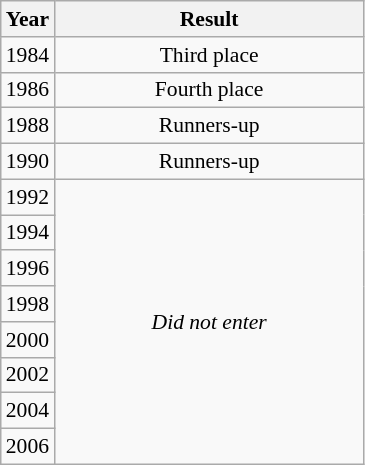<table class="wikitable" style="text-align: center; font-size:90%">
<tr>
<th>Year</th>
<th style="width:200px">Result</th>
</tr>
<tr>
<td> 1984</td>
<td> Third place</td>
</tr>
<tr>
<td> 1986</td>
<td>Fourth place</td>
</tr>
<tr>
<td> 1988</td>
<td> Runners-up</td>
</tr>
<tr>
<td> 1990</td>
<td> Runners-up</td>
</tr>
<tr>
<td> 1992</td>
<td rowspan="8"><em>Did not enter</em></td>
</tr>
<tr>
<td> 1994</td>
</tr>
<tr>
<td> 1996</td>
</tr>
<tr>
<td> 1998</td>
</tr>
<tr>
<td> 2000</td>
</tr>
<tr>
<td> 2002</td>
</tr>
<tr>
<td> 2004</td>
</tr>
<tr>
<td> 2006</td>
</tr>
</table>
